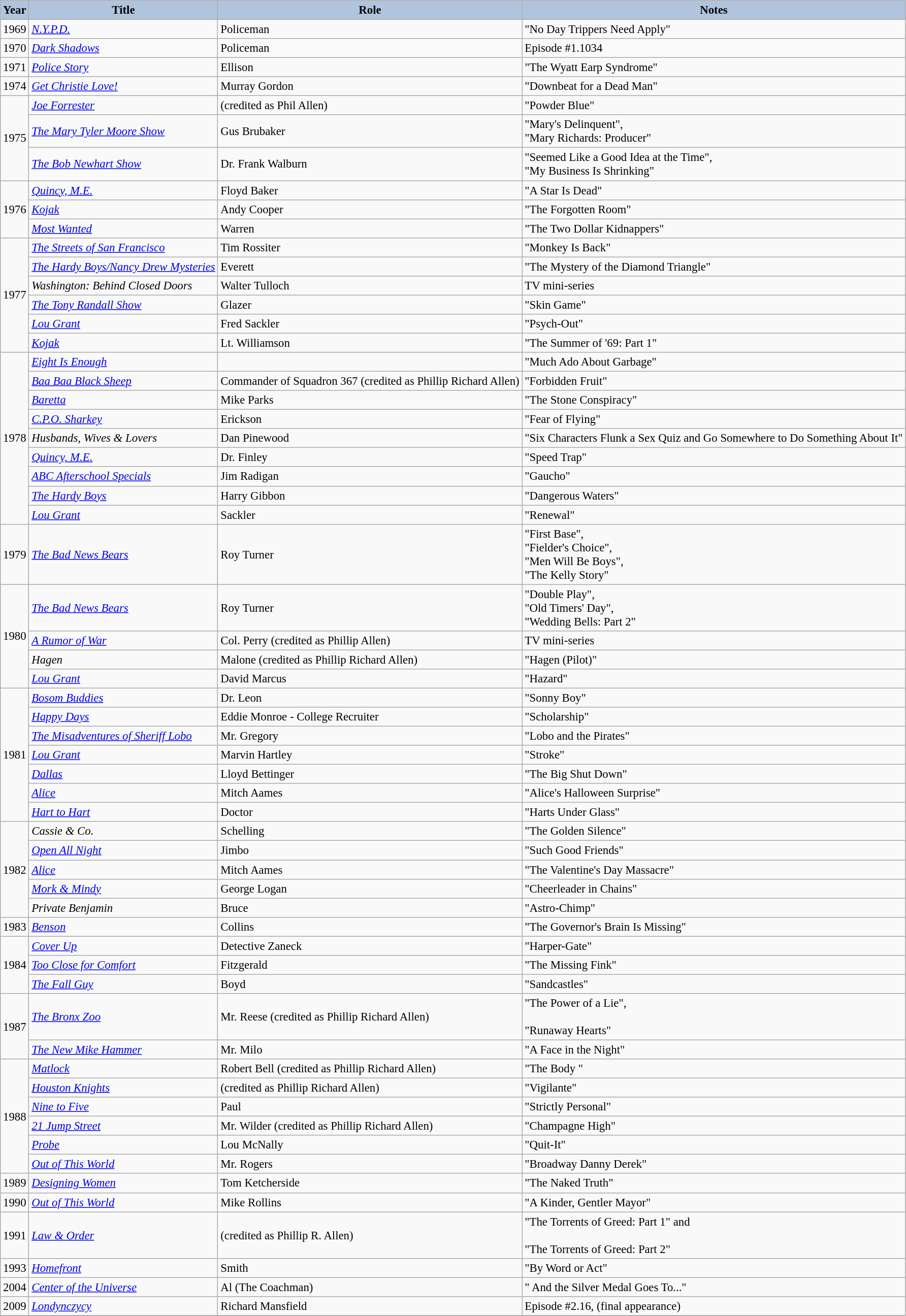<table class="wikitable" style="font-size:95%;">
<tr>
<th style="background:#B0C4DE;">Year</th>
<th style="background:#B0C4DE;">Title</th>
<th style="background:#B0C4DE;">Role</th>
<th style="background:#B0C4DE;">Notes</th>
</tr>
<tr>
<td>1969</td>
<td><em><a href='#'>N.Y.P.D.</a></em></td>
<td>Policeman</td>
<td>"No Day Trippers Need Apply"</td>
</tr>
<tr>
<td>1970</td>
<td><em><a href='#'>Dark Shadows</a></em></td>
<td>Policeman</td>
<td>Episode #1.1034</td>
</tr>
<tr>
<td>1971</td>
<td><em><a href='#'>Police Story</a></em></td>
<td>Ellison</td>
<td>"The Wyatt Earp Syndrome"</td>
</tr>
<tr>
<td>1974</td>
<td><em><a href='#'>Get Christie Love!</a></em></td>
<td>Murray Gordon</td>
<td>"Downbeat for a Dead Man"</td>
</tr>
<tr>
<td rowspan="3">1975</td>
<td><em><a href='#'>Joe Forrester</a></em></td>
<td>(credited as Phil Allen)</td>
<td>"Powder Blue"</td>
</tr>
<tr>
<td><em><a href='#'>The Mary Tyler Moore Show</a></em></td>
<td>Gus Brubaker</td>
<td>"Mary's Delinquent",<br>"Mary Richards: Producer"</td>
</tr>
<tr>
<td><em><a href='#'>The Bob Newhart Show</a></em></td>
<td>Dr. Frank Walburn</td>
<td>"Seemed Like a Good Idea at the Time",<br>"My Business Is Shrinking"</td>
</tr>
<tr>
<td rowspan="3">1976</td>
<td><em><a href='#'>Quincy, M.E.</a></em></td>
<td>Floyd Baker</td>
<td>"A Star Is Dead"</td>
</tr>
<tr>
<td><em><a href='#'>Kojak</a></em></td>
<td>Andy Cooper</td>
<td>"The Forgotten Room"</td>
</tr>
<tr>
<td><em><a href='#'>Most Wanted</a></em></td>
<td>Warren</td>
<td>"The Two Dollar Kidnappers"</td>
</tr>
<tr>
<td rowspan="6">1977</td>
<td><em><a href='#'>The Streets of San Francisco</a></em></td>
<td>Tim Rossiter</td>
<td>"Monkey Is Back"</td>
</tr>
<tr>
<td><em><a href='#'>The Hardy Boys/Nancy Drew Mysteries</a></em></td>
<td>Everett</td>
<td>"The Mystery of the Diamond Triangle"</td>
</tr>
<tr>
<td><em>Washington: Behind Closed Doors</em></td>
<td>Walter Tulloch</td>
<td>TV mini-series</td>
</tr>
<tr>
<td><em><a href='#'>The Tony Randall Show</a></em></td>
<td>Glazer</td>
<td>"Skin Game"</td>
</tr>
<tr>
<td><em><a href='#'>Lou Grant</a></em></td>
<td>Fred Sackler</td>
<td>"Psych-Out"</td>
</tr>
<tr>
<td><em><a href='#'>Kojak</a></em></td>
<td>Lt. Williamson</td>
<td>"The Summer of '69: Part 1"</td>
</tr>
<tr>
<td rowspan="9">1978</td>
<td><em><a href='#'>Eight Is Enough</a></em></td>
<td></td>
<td>"Much Ado About Garbage"</td>
</tr>
<tr>
<td><em><a href='#'>Baa Baa Black Sheep</a></em></td>
<td>Commander of Squadron 367 (credited as Phillip Richard Allen)</td>
<td>"Forbidden Fruit"</td>
</tr>
<tr>
<td><em><a href='#'>Baretta</a></em></td>
<td>Mike Parks</td>
<td>"The Stone Conspiracy"</td>
</tr>
<tr>
<td><em><a href='#'>C.P.O. Sharkey</a></em></td>
<td>Erickson</td>
<td>"Fear of Flying"</td>
</tr>
<tr>
<td><em>Husbands, Wives & Lovers</em></td>
<td>Dan Pinewood</td>
<td>"Six Characters Flunk a Sex Quiz and Go Somewhere to Do Something About It"</td>
</tr>
<tr>
<td><em><a href='#'>Quincy, M.E.</a></em></td>
<td>Dr. Finley</td>
<td>"Speed Trap"</td>
</tr>
<tr>
<td><em><a href='#'>ABC Afterschool Specials</a></em></td>
<td>Jim Radigan</td>
<td>"Gaucho"</td>
</tr>
<tr>
<td><em><a href='#'>The Hardy Boys</a></em></td>
<td>Harry Gibbon</td>
<td>"Dangerous Waters"</td>
</tr>
<tr>
<td><em><a href='#'>Lou Grant</a></em></td>
<td>Sackler</td>
<td>"Renewal"</td>
</tr>
<tr>
<td>1979</td>
<td><em><a href='#'>The Bad News Bears</a></em></td>
<td>Roy Turner</td>
<td>"First Base",<br>"Fielder's Choice",<br>"Men Will Be Boys",<br>"The Kelly Story"</td>
</tr>
<tr>
<td rowspan="4">1980</td>
<td><em><a href='#'>The Bad News Bears</a></em></td>
<td>Roy Turner</td>
<td>"Double Play",<br>"Old Timers' Day",<br>"Wedding Bells: Part 2"</td>
</tr>
<tr>
<td><em><a href='#'>A Rumor of War</a></em></td>
<td>Col. Perry (credited as Phillip Allen)</td>
<td>TV mini-series</td>
</tr>
<tr>
<td><em>Hagen</em></td>
<td>Malone (credited as Phillip Richard Allen)</td>
<td>"Hagen (Pilot)"</td>
</tr>
<tr>
<td><em><a href='#'>Lou Grant</a></em></td>
<td>David Marcus</td>
<td>"Hazard"</td>
</tr>
<tr>
<td rowspan="7">1981</td>
<td><em><a href='#'>Bosom Buddies</a></em></td>
<td>Dr. Leon</td>
<td>"Sonny Boy"</td>
</tr>
<tr>
<td><em><a href='#'>Happy Days</a></em></td>
<td>Eddie Monroe - College Recruiter</td>
<td>"Scholarship"</td>
</tr>
<tr>
<td><em><a href='#'>The Misadventures of Sheriff Lobo</a></em></td>
<td>Mr. Gregory</td>
<td>"Lobo and the Pirates"</td>
</tr>
<tr>
<td><em><a href='#'>Lou Grant</a></em></td>
<td>Marvin Hartley</td>
<td>"Stroke"</td>
</tr>
<tr>
<td><em><a href='#'>Dallas</a></em></td>
<td>Lloyd Bettinger</td>
<td>"The Big Shut Down"</td>
</tr>
<tr>
<td><em><a href='#'>Alice</a></em></td>
<td>Mitch Aames</td>
<td>"Alice's Halloween Surprise"</td>
</tr>
<tr>
<td><em><a href='#'>Hart to Hart</a></em></td>
<td>Doctor</td>
<td>"Harts Under Glass"</td>
</tr>
<tr>
<td rowspan="5">1982</td>
<td><em>Cassie & Co.</em></td>
<td>Schelling</td>
<td>"The Golden Silence"</td>
</tr>
<tr>
<td><em><a href='#'>Open All Night</a></em></td>
<td>Jimbo</td>
<td>"Such Good Friends"</td>
</tr>
<tr>
<td><em><a href='#'>Alice</a></em></td>
<td>Mitch Aames</td>
<td>"The Valentine's Day Massacre"</td>
</tr>
<tr>
<td><em><a href='#'>Mork & Mindy</a></em></td>
<td>George Logan</td>
<td>"Cheerleader in Chains"</td>
</tr>
<tr>
<td><em>Private Benjamin</em></td>
<td>Bruce</td>
<td>"Astro-Chimp"</td>
</tr>
<tr>
<td>1983</td>
<td><em><a href='#'>Benson</a></em></td>
<td>Collins</td>
<td>"The Governor's Brain Is Missing"</td>
</tr>
<tr>
<td rowspan="3">1984</td>
<td><em><a href='#'>Cover Up</a></em></td>
<td>Detective Zaneck</td>
<td>"Harper-Gate"</td>
</tr>
<tr>
<td><em><a href='#'>Too Close for Comfort</a></em></td>
<td>Fitzgerald</td>
<td>"The Missing Fink"</td>
</tr>
<tr>
<td><em><a href='#'>The Fall Guy</a></em></td>
<td>Boyd</td>
<td>"Sandcastles"</td>
</tr>
<tr>
<td rowspan="2">1987</td>
<td><em><a href='#'>The Bronx Zoo</a></em></td>
<td>Mr. Reese (credited as Phillip Richard Allen)</td>
<td>"The Power of a Lie",<br><br>"Runaway Hearts"</td>
</tr>
<tr>
<td><em><a href='#'>The New Mike Hammer</a></em></td>
<td>Mr. Milo</td>
<td>"A Face in the Night"</td>
</tr>
<tr>
<td rowspan="6">1988</td>
<td><em><a href='#'>Matlock</a></em></td>
<td>Robert Bell (credited as Phillip Richard Allen)</td>
<td>"The Body "</td>
</tr>
<tr>
<td><em><a href='#'>Houston Knights</a></em></td>
<td>(credited as Phillip Richard Allen)</td>
<td>"Vigilante"</td>
</tr>
<tr>
<td><em><a href='#'>Nine to Five</a></em></td>
<td>Paul</td>
<td>"Strictly Personal"</td>
</tr>
<tr>
<td><em><a href='#'>21 Jump Street</a></em></td>
<td>Mr. Wilder (credited as Phillip Richard Allen)</td>
<td>"Champagne High"</td>
</tr>
<tr>
<td><em><a href='#'>Probe</a></em></td>
<td>Lou McNally</td>
<td>"Quit-It"</td>
</tr>
<tr>
<td><em><a href='#'>Out of This World</a></em></td>
<td>Mr. Rogers</td>
<td>"Broadway Danny Derek"</td>
</tr>
<tr>
<td>1989</td>
<td><em><a href='#'>Designing Women</a></em></td>
<td>Tom Ketcherside</td>
<td>"The Naked Truth"</td>
</tr>
<tr>
<td>1990</td>
<td><em><a href='#'>Out of This World</a></em></td>
<td>Mike Rollins</td>
<td>"A Kinder, Gentler Mayor"</td>
</tr>
<tr>
<td>1991</td>
<td><em> <a href='#'>Law & Order</a></em></td>
<td>(credited as Phillip R. Allen)</td>
<td>"The Torrents of Greed: Part 1" and<br><br>"The Torrents of Greed: Part 2"</td>
</tr>
<tr>
<td>1993</td>
<td><em><a href='#'>Homefront</a></em></td>
<td>Smith</td>
<td>"By Word or Act"</td>
</tr>
<tr>
<td>2004</td>
<td><em><a href='#'>Center of the Universe</a></em></td>
<td>Al (The Coachman)</td>
<td>" And the Silver Medal Goes To..."</td>
</tr>
<tr>
<td>2009</td>
<td><em> <a href='#'>Londynczycy</a></em></td>
<td>Richard Mansfield</td>
<td>Episode #2.16, (final appearance)</td>
</tr>
<tr>
</tr>
</table>
